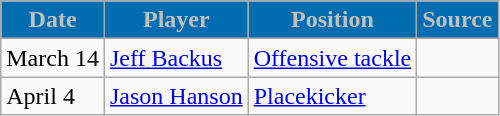<table class="wikitable">
<tr>
<th style="background:#006DB0;color:silver">Date</th>
<th style="background:#006DB0;color:silver">Player</th>
<th style="background:#006DB0;color:silver">Position</th>
<th style="background:#006DB0;color:silver">Source</th>
</tr>
<tr>
<td>March 14</td>
<td><a href='#'>Jeff Backus</a></td>
<td><a href='#'>Offensive tackle</a></td>
<td></td>
</tr>
<tr>
<td>April 4</td>
<td><a href='#'>Jason Hanson</a></td>
<td><a href='#'>Placekicker</a></td>
<td></td>
</tr>
</table>
